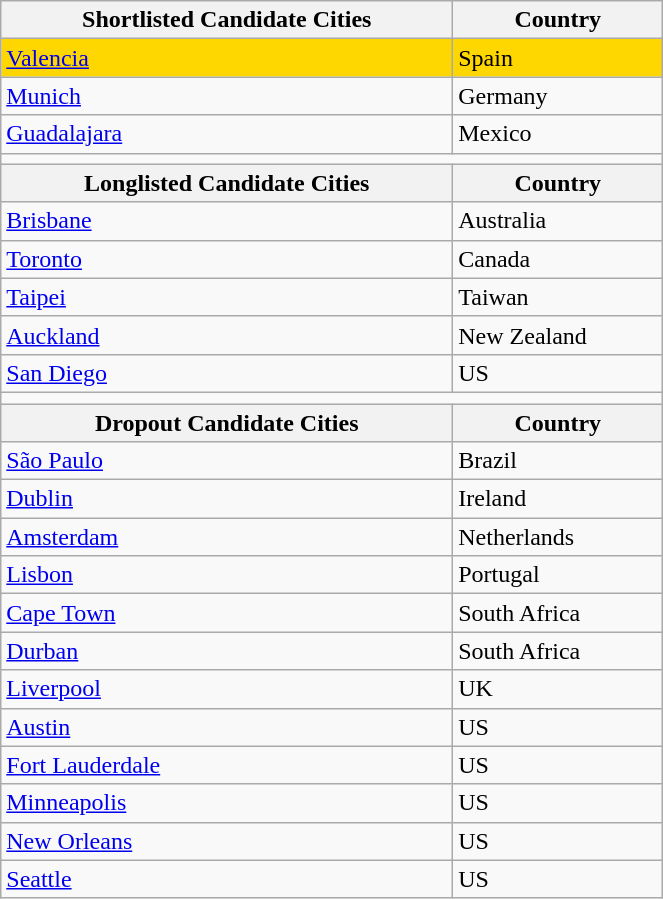<table class="wikitable" style="width:35%">
<tr>
<th>Shortlisted Candidate Cities</th>
<th>Country</th>
</tr>
<tr style="background:gold;">
<td> <a href='#'>Valencia</a></td>
<td>Spain</td>
</tr>
<tr>
<td> <a href='#'>Munich</a></td>
<td>Germany</td>
</tr>
<tr>
<td> <a href='#'>Guadalajara</a></td>
<td>Mexico</td>
</tr>
<tr>
<td colspan="2"></td>
</tr>
<tr>
<th>Longlisted Candidate Cities</th>
<th>Country</th>
</tr>
<tr>
<td> <a href='#'>Brisbane</a></td>
<td>Australia</td>
</tr>
<tr>
<td> <a href='#'>Toronto</a></td>
<td>Canada</td>
</tr>
<tr>
<td> <a href='#'>Taipei</a></td>
<td>Taiwan</td>
</tr>
<tr>
<td> <a href='#'>Auckland</a></td>
<td>New Zealand</td>
</tr>
<tr>
<td> <a href='#'>San Diego</a></td>
<td>US</td>
</tr>
<tr>
<td colspan="2"></td>
</tr>
<tr>
<th>Dropout Candidate Cities</th>
<th>Country</th>
</tr>
<tr>
<td> <a href='#'>São Paulo</a></td>
<td>Brazil</td>
</tr>
<tr>
<td> <a href='#'>Dublin</a></td>
<td>Ireland</td>
</tr>
<tr>
<td> <a href='#'>Amsterdam</a></td>
<td>Netherlands</td>
</tr>
<tr>
<td> <a href='#'>Lisbon</a></td>
<td>Portugal</td>
</tr>
<tr>
<td> <a href='#'>Cape Town</a></td>
<td>South Africa</td>
</tr>
<tr>
<td> <a href='#'>Durban</a></td>
<td>South Africa</td>
</tr>
<tr>
<td> <a href='#'>Liverpool</a></td>
<td>UK</td>
</tr>
<tr>
<td> <a href='#'>Austin</a></td>
<td>US</td>
</tr>
<tr>
<td> <a href='#'>Fort Lauderdale</a></td>
<td>US</td>
</tr>
<tr>
<td> <a href='#'>Minneapolis</a></td>
<td>US</td>
</tr>
<tr>
<td> <a href='#'>New Orleans</a></td>
<td>US</td>
</tr>
<tr>
<td> <a href='#'>Seattle</a></td>
<td>US</td>
</tr>
</table>
